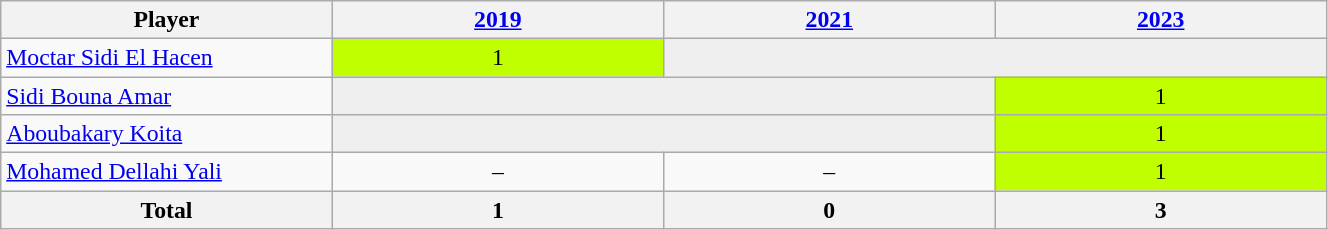<table class="wikitable alternance" style="font-size:99%; text-align:center; width:70%">
<tr>
<th width=15%>Player</th>
<th width=15%><a href='#'>2019</a></th>
<th width=15%><a href='#'>2021</a></th>
<th width=15%><a href='#'>2023</a></th>
</tr>
<tr>
<td align="left"><a href='#'>Moctar Sidi El Hacen</a></td>
<td bgcolor=bfff00>1</td>
<td colspan="2"bgcolor=efefef></td>
</tr>
<tr>
<td align="left"><a href='#'>Sidi Bouna Amar</a></td>
<td colspan="2"bgcolor=efefef></td>
<td bgcolor=bfff00>1</td>
</tr>
<tr>
<td align="left"><a href='#'>Aboubakary Koita</a></td>
<td colspan="2"bgcolor=efefef></td>
<td bgcolor=bfff00>1</td>
</tr>
<tr>
<td align="left"><a href='#'>Mohamed Dellahi Yali</a></td>
<td>–</td>
<td>–</td>
<td bgcolor=bfff00>1</td>
</tr>
<tr>
<th>Total</th>
<th>1</th>
<th>0</th>
<th>3</th>
</tr>
</table>
